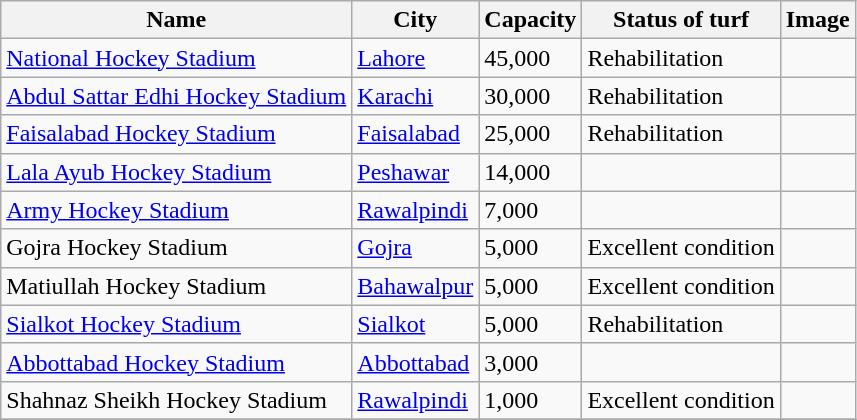<table class ="wikitable sortable">
<tr>
<th>Name</th>
<th>City</th>
<th>Capacity</th>
<th>Status of turf</th>
<th>Image</th>
</tr>
<tr>
<td><a href='#'>National Hockey Stadium</a></td>
<td><a href='#'>Lahore</a></td>
<td>45,000</td>
<td 45,000>Rehabilitation</td>
<td></td>
</tr>
<tr>
<td><a href='#'>Abdul Sattar Edhi Hockey Stadium</a></td>
<td><a href='#'>Karachi</a></td>
<td>30,000</td>
<td 30,000>Rehabilitation</td>
<td></td>
</tr>
<tr>
<td><a href='#'>Faisalabad Hockey Stadium</a></td>
<td><a href='#'>Faisalabad</a></td>
<td>25,000</td>
<td>Rehabilitation</td>
<td></td>
</tr>
<tr>
<td><a href='#'>Lala Ayub Hockey Stadium</a></td>
<td><a href='#'>Peshawar</a></td>
<td>14,000</td>
<td></td>
<td></td>
</tr>
<tr>
<td><a href='#'>Army Hockey Stadium</a></td>
<td><a href='#'>Rawalpindi</a></td>
<td>7,000</td>
<td></td>
<td></td>
</tr>
<tr>
<td>Gojra Hockey Stadium</td>
<td><a href='#'>Gojra</a></td>
<td>5,000</td>
<td>Excellent condition</td>
<td></td>
</tr>
<tr>
<td>Matiullah Hockey Stadium</td>
<td><a href='#'>Bahawalpur</a></td>
<td>5,000</td>
<td>Excellent condition</td>
<td></td>
</tr>
<tr>
<td><a href='#'>Sialkot Hockey Stadium</a></td>
<td><a href='#'>Sialkot</a></td>
<td>5,000</td>
<td>Rehabilitation</td>
<td></td>
</tr>
<tr>
<td><a href='#'>Abbottabad Hockey Stadium</a></td>
<td><a href='#'>Abbottabad</a></td>
<td>3,000</td>
<td></td>
<td></td>
</tr>
<tr>
<td>Shahnaz Sheikh Hockey Stadium</td>
<td><a href='#'>Rawalpindi</a></td>
<td>1,000</td>
<td>Excellent condition</td>
<td></td>
</tr>
<tr>
</tr>
</table>
